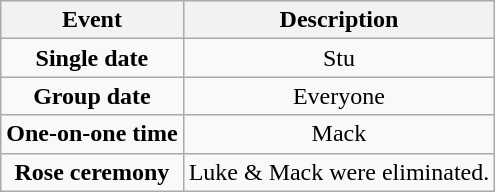<table class="wikitable sortable" style="text-align:center;">
<tr>
<th>Event</th>
<th>Description</th>
</tr>
<tr>
<td><strong>Single date</strong></td>
<td>Stu</td>
</tr>
<tr>
<td><strong>Group date</strong></td>
<td>Everyone</td>
</tr>
<tr>
<td><strong>One-on-one time</strong></td>
<td>Mack</td>
</tr>
<tr>
<td><strong>Rose ceremony</strong></td>
<td>Luke & Mack were eliminated.</td>
</tr>
</table>
